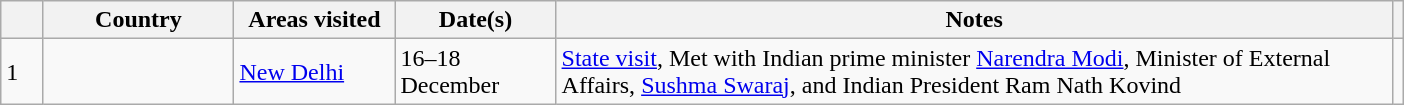<table class="wikitable outercollapse sortable" style="margin: 1em auto 1em auto">
<tr>
<th style="width: 3%;"></th>
<th width=120>Country</th>
<th width=100>Areas visited</th>
<th width=100>Date(s)</th>
<th width=550>Notes</th>
<th></th>
</tr>
<tr>
<td>1</td>
<td></td>
<td><a href='#'>New Delhi</a></td>
<td>16–18 December</td>
<td><a href='#'>State visit</a>, Met with Indian prime minister <a href='#'>Narendra Modi</a>, Minister of External Affairs, <a href='#'>Sushma Swaraj</a>, and Indian President Ram Nath Kovind</td>
<td></td>
</tr>
</table>
